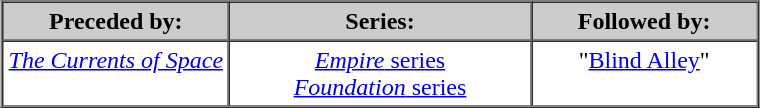<table border="1" cellpadding="3" cellspacing="0" style="margin:auto;">
<tr style="background:#ccc;">
<th style="width:30%;">Preceded by:</th>
<th style="width:40%;">Series:<br></th>
<th style="width:30%;">Followed by:</th>
</tr>
<tr style="text-align:center;">
<td><em><a href='#'>The Currents of Space</a></em><br><br></td>
<td><a href='#'><em>Empire</em> series</a><br><a href='#'><em>Foundation</em> series</a></td>
<td>"<a href='#'>Blind Alley</a>"<br><br></td>
</tr>
</table>
